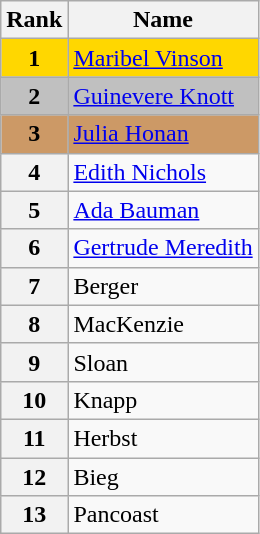<table class="wikitable">
<tr>
<th>Rank</th>
<th>Name</th>
</tr>
<tr bgcolor="gold">
<td align="center"><strong>1</strong></td>
<td><a href='#'>Maribel Vinson</a></td>
</tr>
<tr bgcolor="silver">
<td align="center"><strong>2</strong></td>
<td><a href='#'>Guinevere Knott</a></td>
</tr>
<tr bgcolor="cc9966">
<td align="center"><strong>3</strong></td>
<td><a href='#'>Julia Honan</a></td>
</tr>
<tr>
<th>4</th>
<td><a href='#'>Edith Nichols</a></td>
</tr>
<tr>
<th>5</th>
<td><a href='#'>Ada Bauman</a></td>
</tr>
<tr>
<th>6</th>
<td><a href='#'>Gertrude Meredith</a></td>
</tr>
<tr>
<th>7</th>
<td>Berger</td>
</tr>
<tr>
<th>8</th>
<td>MacKenzie</td>
</tr>
<tr>
<th>9</th>
<td>Sloan</td>
</tr>
<tr>
<th>10</th>
<td>Knapp</td>
</tr>
<tr>
<th>11</th>
<td>Herbst</td>
</tr>
<tr>
<th>12</th>
<td>Bieg</td>
</tr>
<tr>
<th>13</th>
<td>Pancoast</td>
</tr>
</table>
